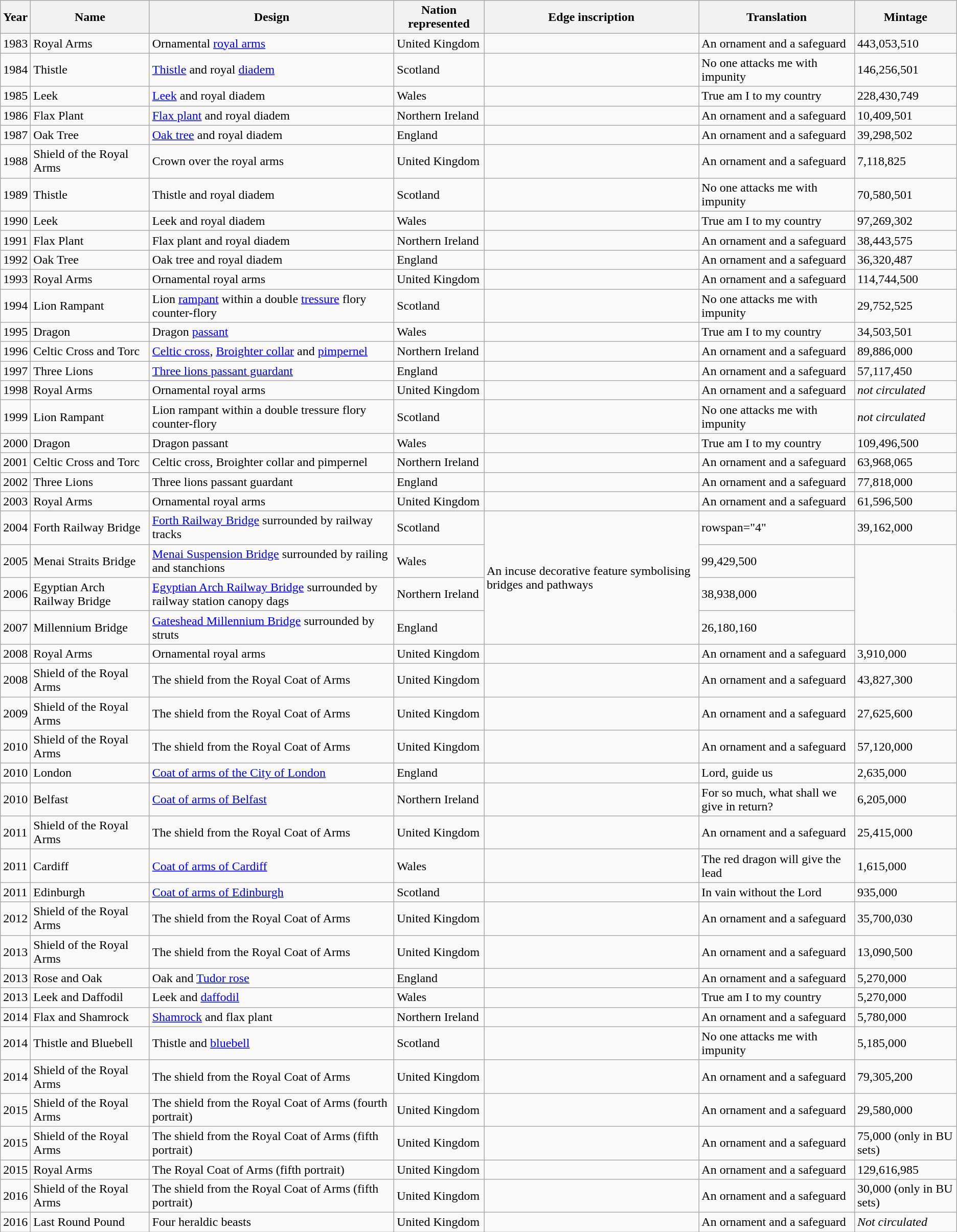<table class="wikitable sortable">
<tr>
<th>Year</th>
<th>Name</th>
<th>Design</th>
<th>Nation represented</th>
<th>Edge inscription</th>
<th>Translation</th>
<th>Mintage</th>
</tr>
<tr>
<td>1983</td>
<td>Royal Arms</td>
<td>Ornamental <a href='#'>royal arms</a></td>
<td>United Kingdom</td>
<td></td>
<td>An ornament and a safeguard</td>
<td>443,053,510</td>
</tr>
<tr>
<td>1984</td>
<td>Thistle</td>
<td><a href='#'>Thistle</a> and royal <a href='#'>diadem</a></td>
<td>Scotland</td>
<td></td>
<td>No one attacks me with impunity</td>
<td>146,256,501</td>
</tr>
<tr>
<td>1985</td>
<td>Leek</td>
<td><a href='#'>Leek</a> and royal diadem</td>
<td>Wales</td>
<td></td>
<td>True am I to my country</td>
<td>228,430,749</td>
</tr>
<tr>
<td>1986</td>
<td>Flax Plant</td>
<td><a href='#'>Flax plant</a> and royal diadem</td>
<td>Northern Ireland</td>
<td></td>
<td>An ornament and a safeguard</td>
<td>10,409,501</td>
</tr>
<tr>
<td>1987</td>
<td>Oak Tree</td>
<td><a href='#'>Oak tree</a> and royal diadem</td>
<td>England</td>
<td></td>
<td>An ornament and a safeguard</td>
<td>39,298,502</td>
</tr>
<tr>
<td>1988</td>
<td>Shield of the Royal Arms</td>
<td>Crown over the royal arms</td>
<td>United Kingdom</td>
<td></td>
<td>An ornament and a safeguard</td>
<td>7,118,825</td>
</tr>
<tr>
<td>1989</td>
<td>Thistle</td>
<td>Thistle and royal diadem</td>
<td>Scotland</td>
<td></td>
<td>No one attacks me with impunity</td>
<td>70,580,501</td>
</tr>
<tr>
<td>1990</td>
<td>Leek</td>
<td>Leek and royal diadem</td>
<td>Wales</td>
<td></td>
<td>True am I to my country</td>
<td>97,269,302</td>
</tr>
<tr>
<td>1991</td>
<td>Flax Plant</td>
<td>Flax plant and royal diadem</td>
<td>Northern Ireland</td>
<td></td>
<td>An ornament and a safeguard</td>
<td>38,443,575</td>
</tr>
<tr>
<td>1992</td>
<td>Oak Tree</td>
<td>Oak tree and royal diadem</td>
<td>England</td>
<td></td>
<td>An ornament and a safeguard</td>
<td>36,320,487</td>
</tr>
<tr>
<td>1993</td>
<td>Royal Arms</td>
<td>Ornamental royal arms</td>
<td>United Kingdom</td>
<td></td>
<td>An ornament and a safeguard</td>
<td>114,744,500</td>
</tr>
<tr>
<td>1994</td>
<td>Lion Rampant</td>
<td>Lion <a href='#'>rampant</a> within a double <a href='#'>tressure</a> flory counter-flory</td>
<td>Scotland</td>
<td></td>
<td>No one attacks me with impunity</td>
<td>29,752,525</td>
</tr>
<tr>
<td>1995</td>
<td>Dragon</td>
<td>Dragon <a href='#'>passant</a></td>
<td>Wales</td>
<td></td>
<td>True am I to my country</td>
<td>34,503,501</td>
</tr>
<tr>
<td>1996</td>
<td>Celtic Cross and Torc</td>
<td><a href='#'>Celtic cross</a>, <a href='#'>Broighter collar</a> and <a href='#'>pimpernel</a></td>
<td>Northern Ireland</td>
<td></td>
<td>An ornament and a safeguard</td>
<td>89,886,000</td>
</tr>
<tr>
<td>1997</td>
<td>Three Lions</td>
<td><a href='#'>Three lions passant guardant</a></td>
<td>England</td>
<td></td>
<td>An ornament and a safeguard</td>
<td>57,117,450</td>
</tr>
<tr>
<td>1998</td>
<td>Royal Arms</td>
<td>Ornamental royal arms</td>
<td>United Kingdom</td>
<td></td>
<td>An ornament and a safeguard</td>
<td><em>not circulated</em></td>
</tr>
<tr>
<td>1999</td>
<td>Lion Rampant</td>
<td>Lion rampant within a double tressure flory counter-flory</td>
<td>Scotland</td>
<td></td>
<td>No one attacks me with impunity</td>
<td><em>not circulated</em></td>
</tr>
<tr>
<td>2000</td>
<td>Dragon</td>
<td>Dragon passant</td>
<td>Wales</td>
<td></td>
<td>True am I to my country</td>
<td>109,496,500</td>
</tr>
<tr>
<td>2001</td>
<td>Celtic Cross and Torc</td>
<td>Celtic cross, Broighter collar and pimpernel</td>
<td>Northern Ireland</td>
<td></td>
<td>An ornament and a safeguard</td>
<td>63,968,065</td>
</tr>
<tr>
<td>2002</td>
<td>Three Lions</td>
<td>Three lions passant guardant</td>
<td>England</td>
<td></td>
<td>An ornament and a safeguard</td>
<td>77,818,000</td>
</tr>
<tr>
<td>2003</td>
<td>Royal Arms</td>
<td>Ornamental royal arms</td>
<td>United Kingdom</td>
<td></td>
<td>An ornament and a safeguard</td>
<td>61,596,500</td>
</tr>
<tr>
<td>2004</td>
<td>Forth Railway Bridge</td>
<td><a href='#'>Forth Railway Bridge</a> surrounded by railway tracks</td>
<td>Scotland</td>
<td rowspan="4">An incuse decorative feature symbolising bridges and pathways</td>
<td>rowspan="4" </td>
<td>39,162,000</td>
</tr>
<tr>
<td>2005</td>
<td>Menai Straits Bridge</td>
<td><a href='#'>Menai Suspension Bridge</a> surrounded by railing and stanchions</td>
<td>Wales</td>
<td>99,429,500</td>
</tr>
<tr>
<td>2006</td>
<td>Egyptian Arch Railway Bridge</td>
<td><a href='#'>Egyptian Arch Railway Bridge</a> surrounded by railway station canopy dags</td>
<td>Northern Ireland</td>
<td>38,938,000</td>
</tr>
<tr>
<td>2007</td>
<td>Millennium Bridge</td>
<td><a href='#'>Gateshead Millennium Bridge</a> surrounded by struts</td>
<td>England</td>
<td>26,180,160</td>
</tr>
<tr>
<td>2008</td>
<td>Royal Arms</td>
<td>Ornamental royal arms</td>
<td>United Kingdom</td>
<td></td>
<td>An ornament and a safeguard</td>
<td>3,910,000</td>
</tr>
<tr>
<td>2008</td>
<td>Shield of the Royal Arms</td>
<td>The shield from the Royal Coat of Arms</td>
<td>United Kingdom</td>
<td></td>
<td>An ornament and a safeguard</td>
<td>43,827,300</td>
</tr>
<tr>
<td>2009</td>
<td>Shield of the Royal Arms</td>
<td>The shield from the Royal Coat of Arms</td>
<td>United Kingdom</td>
<td></td>
<td>An ornament and a safeguard</td>
<td>27,625,600</td>
</tr>
<tr>
<td>2010</td>
<td>Shield of the Royal Arms</td>
<td>The shield from the Royal Coat of Arms</td>
<td>United Kingdom</td>
<td></td>
<td>An ornament and a safeguard</td>
<td>57,120,000</td>
</tr>
<tr>
<td>2010</td>
<td>London</td>
<td><a href='#'>Coat of arms of the City of London</a></td>
<td>England</td>
<td></td>
<td>Lord, guide us</td>
<td>2,635,000</td>
</tr>
<tr>
<td>2010</td>
<td>Belfast</td>
<td><a href='#'>Coat of arms of Belfast</a></td>
<td>Northern Ireland</td>
<td></td>
<td>For so much, what shall we give in return?</td>
<td>6,205,000</td>
</tr>
<tr>
<td>2011</td>
<td>Shield of the Royal Arms</td>
<td>The shield from the Royal Coat of Arms</td>
<td>United Kingdom</td>
<td></td>
<td>An ornament and a safeguard</td>
<td>25,415,000</td>
</tr>
<tr>
<td>2011</td>
<td>Cardiff</td>
<td><a href='#'>Coat of arms of Cardiff</a></td>
<td>Wales</td>
<td></td>
<td>The red dragon will give the lead</td>
<td>1,615,000</td>
</tr>
<tr>
<td>2011</td>
<td>Edinburgh</td>
<td><a href='#'>Coat of arms of Edinburgh</a></td>
<td>Scotland</td>
<td></td>
<td>In vain without the Lord</td>
<td>935,000</td>
</tr>
<tr>
<td>2012</td>
<td>Shield of the Royal Arms</td>
<td>The shield from the Royal Coat of Arms</td>
<td>United Kingdom</td>
<td></td>
<td>An ornament and a safeguard</td>
<td>35,700,030</td>
</tr>
<tr>
<td>2013</td>
<td>Shield of the Royal Arms</td>
<td>The shield from the Royal Coat of Arms</td>
<td>United Kingdom</td>
<td></td>
<td>An ornament and a safeguard</td>
<td>13,090,500</td>
</tr>
<tr>
<td>2013</td>
<td>Rose and Oak</td>
<td>Oak and <a href='#'>Tudor rose</a></td>
<td>England</td>
<td></td>
<td>An ornament and a safeguard</td>
<td>5,270,000</td>
</tr>
<tr>
<td>2013</td>
<td>Leek and Daffodil</td>
<td>Leek and <a href='#'>daffodil</a></td>
<td>Wales</td>
<td></td>
<td>True am I to my country</td>
<td>5,270,000</td>
</tr>
<tr>
<td>2014</td>
<td>Flax and Shamrock</td>
<td><a href='#'>Shamrock</a> and flax plant</td>
<td>Northern Ireland</td>
<td></td>
<td>An ornament and a safeguard</td>
<td>5,780,000</td>
</tr>
<tr>
<td>2014</td>
<td>Thistle and Bluebell</td>
<td>Thistle and <a href='#'>bluebell</a></td>
<td>Scotland</td>
<td></td>
<td>No one attacks me with impunity</td>
<td>5,185,000</td>
</tr>
<tr>
<td>2014</td>
<td>Shield of the Royal Arms</td>
<td>The shield from the Royal Coat of Arms</td>
<td>United Kingdom</td>
<td></td>
<td>An ornament and a safeguard</td>
<td>79,305,200</td>
</tr>
<tr>
<td>2015</td>
<td>Shield of the Royal Arms</td>
<td>The shield from the Royal Coat of Arms (fourth portrait)</td>
<td>United Kingdom</td>
<td></td>
<td>An ornament and a safeguard</td>
<td>29,580,000</td>
</tr>
<tr>
<td>2015</td>
<td>Shield of the Royal Arms</td>
<td>The shield from the Royal Coat of Arms (fifth portrait)</td>
<td>United Kingdom</td>
<td></td>
<td>An ornament and a safeguard</td>
<td>75,000 (only in BU sets)</td>
</tr>
<tr>
<td>2015</td>
<td>Royal Arms</td>
<td>The Royal Coat of Arms (fifth portrait)</td>
<td>United Kingdom</td>
<td></td>
<td>An ornament and a safeguard</td>
<td>129,616,985</td>
</tr>
<tr>
<td>2016</td>
<td>Shield of the Royal Arms</td>
<td>The shield from the Royal Coat of Arms (fifth portrait)</td>
<td>United Kingdom</td>
<td></td>
<td>An ornament and a safeguard</td>
<td>30,000 (only in BU sets)</td>
</tr>
<tr>
<td>2016</td>
<td>Last Round Pound</td>
<td>Four heraldic beasts</td>
<td>United Kingdom</td>
<td></td>
<td>An ornament and a safeguard</td>
<td><em>Not circulated</em></td>
</tr>
</table>
